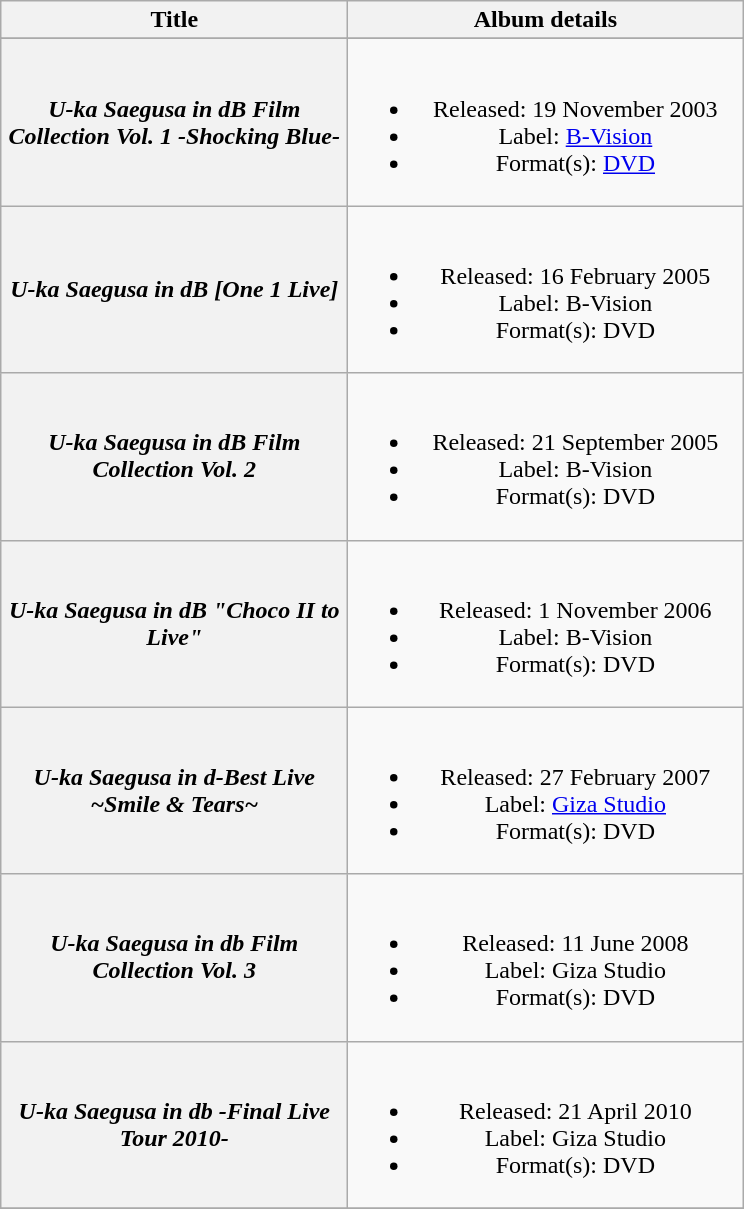<table class="wikitable plainrowheaders" style="text-align:center;">
<tr>
<th style="width:14em;">Title</th>
<th style="width:16em;">Album details</th>
</tr>
<tr>
</tr>
<tr>
<th scope="row"><em>U-ka Saegusa in dB Film Collection Vol. 1 -Shocking Blue-</em></th>
<td><br><ul><li>Released: 19 November 2003</li><li>Label: <a href='#'>B-Vision</a></li><li>Format(s): <a href='#'>DVD</a></li></ul></td>
</tr>
<tr>
<th scope="row"><em>U-ka Saegusa in dB [One 1 Live]</em></th>
<td><br><ul><li>Released: 16 February 2005</li><li>Label: B-Vision</li><li>Format(s): DVD</li></ul></td>
</tr>
<tr>
<th scope="row"><em>U-ka Saegusa in dB Film Collection Vol. 2</em></th>
<td><br><ul><li>Released: 21 September 2005</li><li>Label: B-Vision</li><li>Format(s): DVD</li></ul></td>
</tr>
<tr>
<th scope="row"><em>U-ka Saegusa in dB "Choco II to Live"</em></th>
<td><br><ul><li>Released: 1 November 2006</li><li>Label: B-Vision</li><li>Format(s): DVD</li></ul></td>
</tr>
<tr>
<th scope="row"><em>U-ka Saegusa in d-Best Live ~Smile & Tears~</em></th>
<td><br><ul><li>Released: 27 February 2007</li><li>Label: <a href='#'>Giza Studio</a></li><li>Format(s): DVD</li></ul></td>
</tr>
<tr>
<th scope="row"><em>U-ka Saegusa in db Film Collection Vol. 3</em></th>
<td><br><ul><li>Released: 11 June 2008</li><li>Label: Giza Studio</li><li>Format(s): DVD</li></ul></td>
</tr>
<tr>
<th scope="row"><em>U-ka Saegusa in db -Final Live Tour 2010-</em></th>
<td><br><ul><li>Released: 21 April 2010</li><li>Label: Giza Studio</li><li>Format(s): DVD</li></ul></td>
</tr>
<tr>
</tr>
</table>
